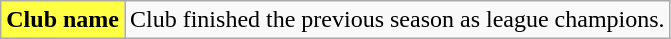<table class=wikitable>
<tr>
<td bgcolor=#ffff44><strong>Club name</strong></td>
<td>Club finished the previous season as league champions.</td>
</tr>
</table>
